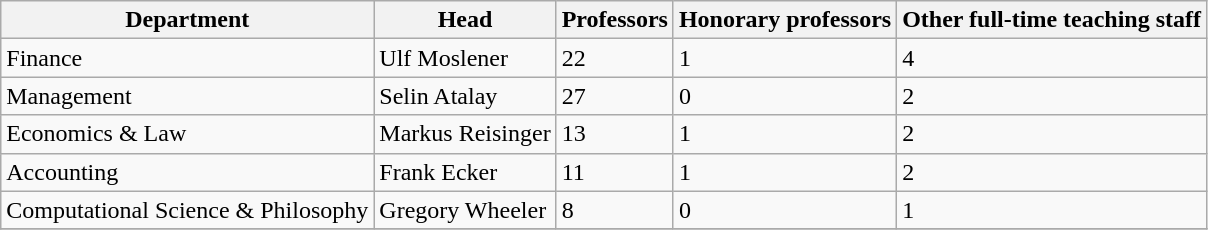<table class="wikitable">
<tr>
<th>Department</th>
<th>Head</th>
<th>Professors</th>
<th>Honorary professors</th>
<th>Other full-time teaching staff</th>
</tr>
<tr>
<td>Finance</td>
<td>Ulf Moslener</td>
<td>22</td>
<td>1</td>
<td>4</td>
</tr>
<tr>
<td>Management</td>
<td>Selin Atalay</td>
<td>27</td>
<td>0</td>
<td>2</td>
</tr>
<tr>
<td>Economics & Law</td>
<td>Markus Reisinger</td>
<td>13</td>
<td>1</td>
<td>2</td>
</tr>
<tr>
<td>Accounting</td>
<td>Frank Ecker</td>
<td>11</td>
<td>1</td>
<td>2</td>
</tr>
<tr>
<td>Computational Science & Philosophy</td>
<td>Gregory Wheeler</td>
<td>8</td>
<td>0</td>
<td>1</td>
</tr>
<tr>
</tr>
</table>
